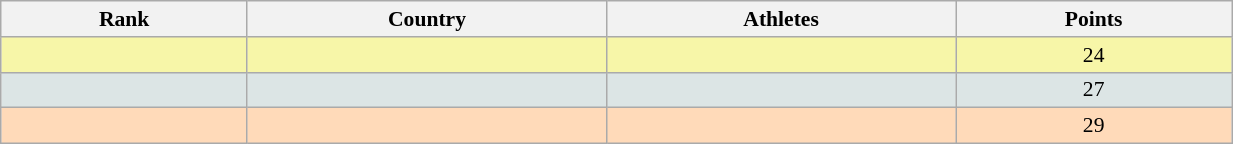<table class="wikitable" width=65% style="font-size:90%; text-align:center;">
<tr>
<th>Rank</th>
<th>Country</th>
<th>Athletes</th>
<th>Points</th>
</tr>
<tr bgcolor="#F7F6A8">
<td></td>
<td align=left></td>
<td></td>
<td>24</td>
</tr>
<tr bgcolor="#DCE5E5">
<td></td>
<td align=left></td>
<td></td>
<td>27</td>
</tr>
<tr bgcolor="#FFDAB9">
<td></td>
<td align=left></td>
<td></td>
<td>29</td>
</tr>
</table>
